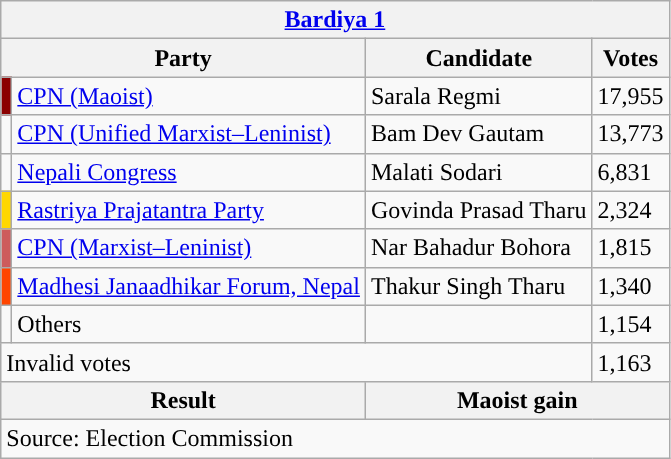<table class="wikitable">
<tr>
<th colspan="4"><a href='#'>Bardiya 1</a></th>
</tr>
<tr>
<th colspan="2">Party</th>
<th>Candidate</th>
<th>Votes</th>
</tr>
<tr>
<td style="background-color:darkred"></td>
<td><a href='#'>CPN (Maoist)</a></td>
<td>Sarala Regmi</td>
<td>17,955</td>
</tr>
<tr>
<td style="background-color:"></td>
<td><a href='#'>CPN (Unified Marxist–Leninist)</a></td>
<td>Bam Dev Gautam</td>
<td>13,773</td>
</tr>
<tr>
<td style="background-color:"></td>
<td><a href='#'>Nepali Congress</a></td>
<td>Malati Sodari</td>
<td>6,831</td>
</tr>
<tr>
<td style="background-color:gold"></td>
<td><a href='#'>Rastriya Prajatantra Party</a></td>
<td>Govinda Prasad Tharu</td>
<td>2,324</td>
</tr>
<tr>
<td style="background-color:indianred"></td>
<td><a href='#'>CPN (Marxist–Leninist)</a></td>
<td>Nar Bahadur Bohora</td>
<td>1,815</td>
</tr>
<tr>
<td style="background-color:orangered"></td>
<td><a href='#'>Madhesi Janaadhikar Forum, Nepal</a></td>
<td>Thakur Singh Tharu</td>
<td>1,340</td>
</tr>
<tr>
<td></td>
<td>Others</td>
<td></td>
<td>1,154</td>
</tr>
<tr>
<td colspan="3">Invalid votes</td>
<td>1,163</td>
</tr>
<tr>
<th colspan="2">Result</th>
<th colspan="2">Maoist gain</th>
</tr>
<tr>
<td colspan="4">Source: Election Commission</td>
</tr>
</table>
